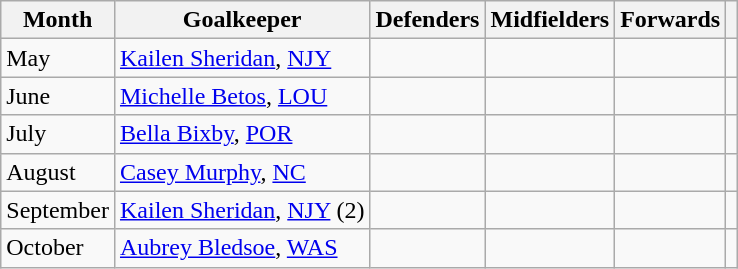<table class="wikitable">
<tr>
<th scope="col">Month</th>
<th scope="col">Goalkeeper</th>
<th scope="col">Defenders</th>
<th scope="col">Midfielders</th>
<th scope="col">Forwards</th>
<th scope="col"></th>
</tr>
<tr>
<td>May</td>
<td> <a href='#'>Kailen Sheridan</a>, <a href='#'>NJY</a></td>
<td></td>
<td></td>
<td></td>
<td></td>
</tr>
<tr>
<td>June</td>
<td> <a href='#'>Michelle Betos</a>, <a href='#'>LOU</a></td>
<td></td>
<td></td>
<td></td>
<td></td>
</tr>
<tr>
<td>July</td>
<td> <a href='#'>Bella Bixby</a>, <a href='#'>POR</a></td>
<td></td>
<td></td>
<td></td>
<td></td>
</tr>
<tr>
<td>August</td>
<td> <a href='#'>Casey Murphy</a>, <a href='#'>NC</a></td>
<td></td>
<td></td>
<td></td>
<td></td>
</tr>
<tr>
<td>September</td>
<td> <a href='#'>Kailen Sheridan</a>, <a href='#'>NJY</a> (2)</td>
<td></td>
<td></td>
<td></td>
<td></td>
</tr>
<tr>
<td>October</td>
<td> <a href='#'>Aubrey Bledsoe</a>, <a href='#'>WAS</a></td>
<td></td>
<td></td>
<td></td>
<td></td>
</tr>
</table>
